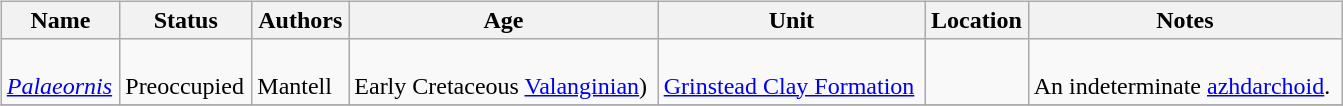<table border="0" style="background:transparent;" style="width: 100%;">
<tr>
<th width="90%"></th>
<th width="5%"></th>
<th width="5%"></th>
</tr>
<tr>
<td style="border:0px" valign="top"><br><table class="wikitable sortable" align="center" width="100%">
<tr>
<th>Name</th>
<th>Status</th>
<th colspan="2">Authors</th>
<th>Age</th>
<th>Unit</th>
<th>Location</th>
<th>Notes</th>
</tr>
<tr>
<td><br><em><a href='#'>Palaeornis</a></em></td>
<td><br>Preoccupied</td>
<td style="border-right:0px" valign="top"><br>Mantell</td>
<td style="border-left:0px" valign="top"></td>
<td><br>Early Cretaceous <a href='#'>Valanginian</a>)</td>
<td><br><a href='#'>Grinstead Clay Formation</a></td>
<td><br></td>
<td><br>An indeterminate <a href='#'>azhdarchoid</a>.</td>
</tr>
<tr>
</tr>
</table>
</td>
<td style="border:0px" valign="top"></td>
<td style="border:0px" valign="top"><br><table border="0" style= height:"100%" align="right" style="background:transparent;">
<tr style="height:1px">
<td><br></td>
</tr>
<tr style="height:30px">
<td></td>
</tr>
</table>
</td>
</tr>
<tr>
</tr>
</table>
